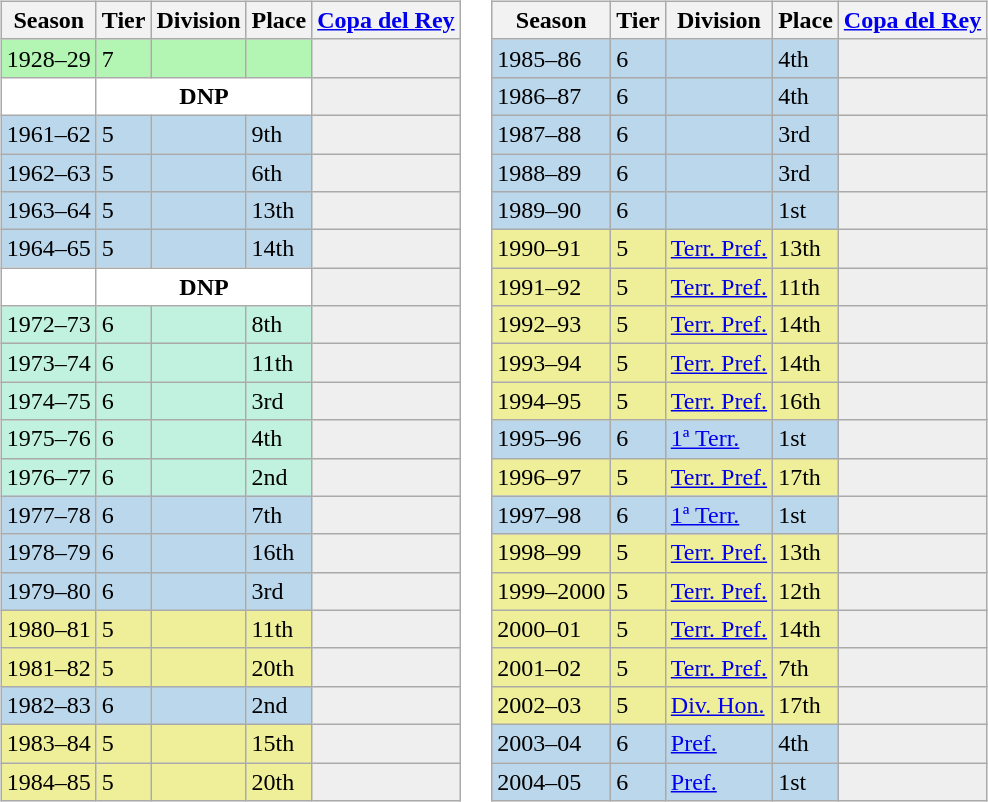<table>
<tr>
<td valign="top" width=0%><br><table class="wikitable">
<tr style="background:#f0f6fa;">
<th>Season</th>
<th>Tier</th>
<th>Division</th>
<th>Place</th>
<th><a href='#'>Copa del Rey</a></th>
</tr>
<tr>
<td style="background:#B3F5B3;">1928–29</td>
<td style="background:#B3F5B3;">7</td>
<td style="background:#B3F5B3;"></td>
<td style="background:#B3F5B3;"></td>
<th style="background:#efefef;"></th>
</tr>
<tr>
<td style="background:#FFFFFF;"></td>
<th style="background:#FFFFFF;" colspan="3">DNP</th>
<th style="background:#efefef;"></th>
</tr>
<tr>
<td style="background:#BBD7EC;">1961–62</td>
<td style="background:#BBD7EC;">5</td>
<td style="background:#BBD7EC;"></td>
<td style="background:#BBD7EC;">9th</td>
<th style="background:#efefef;"></th>
</tr>
<tr>
<td style="background:#BBD7EC;">1962–63</td>
<td style="background:#BBD7EC;">5</td>
<td style="background:#BBD7EC;"></td>
<td style="background:#BBD7EC;">6th</td>
<th style="background:#efefef;"></th>
</tr>
<tr>
<td style="background:#BBD7EC;">1963–64</td>
<td style="background:#BBD7EC;">5</td>
<td style="background:#BBD7EC;"></td>
<td style="background:#BBD7EC;">13th</td>
<th style="background:#efefef;"></th>
</tr>
<tr>
<td style="background:#BBD7EC;">1964–65</td>
<td style="background:#BBD7EC;">5</td>
<td style="background:#BBD7EC;"></td>
<td style="background:#BBD7EC;">14th</td>
<th style="background:#efefef;"></th>
</tr>
<tr>
<td style="background:#FFFFFF;"></td>
<th style="background:#FFFFFF;" colspan="3">DNP</th>
<th style="background:#efefef;"></th>
</tr>
<tr>
<td style="background:#C0F2DF;">1972–73</td>
<td style="background:#C0F2DF;">6</td>
<td style="background:#C0F2DF;"></td>
<td style="background:#C0F2DF;">8th</td>
<th style="background:#efefef;"></th>
</tr>
<tr>
<td style="background:#C0F2DF;">1973–74</td>
<td style="background:#C0F2DF;">6</td>
<td style="background:#C0F2DF;"></td>
<td style="background:#C0F2DF;">11th</td>
<th style="background:#efefef;"></th>
</tr>
<tr>
<td style="background:#C0F2DF;">1974–75</td>
<td style="background:#C0F2DF;">6</td>
<td style="background:#C0F2DF;"></td>
<td style="background:#C0F2DF;">3rd</td>
<th style="background:#efefef;"></th>
</tr>
<tr>
<td style="background:#C0F2DF;">1975–76</td>
<td style="background:#C0F2DF;">6</td>
<td style="background:#C0F2DF;"></td>
<td style="background:#C0F2DF;">4th</td>
<th style="background:#efefef;"></th>
</tr>
<tr>
<td style="background:#C0F2DF;">1976–77</td>
<td style="background:#C0F2DF;">6</td>
<td style="background:#C0F2DF;"></td>
<td style="background:#C0F2DF;">2nd</td>
<th style="background:#efefef;"></th>
</tr>
<tr>
<td style="background:#BBD7EC;">1977–78</td>
<td style="background:#BBD7EC;">6</td>
<td style="background:#BBD7EC;"></td>
<td style="background:#BBD7EC;">7th</td>
<th style="background:#efefef;"></th>
</tr>
<tr>
<td style="background:#BBD7EC;">1978–79</td>
<td style="background:#BBD7EC;">6</td>
<td style="background:#BBD7EC;"></td>
<td style="background:#BBD7EC;">16th</td>
<th style="background:#efefef;"></th>
</tr>
<tr>
<td style="background:#BBD7EC;">1979–80</td>
<td style="background:#BBD7EC;">6</td>
<td style="background:#BBD7EC;"></td>
<td style="background:#BBD7EC;">3rd</td>
<th style="background:#efefef;"></th>
</tr>
<tr>
<td style="background:#EFEF99;">1980–81</td>
<td style="background:#EFEF99;">5</td>
<td style="background:#EFEF99;"></td>
<td style="background:#EFEF99;">11th</td>
<th style="background:#efefef;"></th>
</tr>
<tr>
<td style="background:#EFEF99;">1981–82</td>
<td style="background:#EFEF99;">5</td>
<td style="background:#EFEF99;"></td>
<td style="background:#EFEF99;">20th</td>
<th style="background:#efefef;"></th>
</tr>
<tr>
<td style="background:#BBD7EC;">1982–83</td>
<td style="background:#BBD7EC;">6</td>
<td style="background:#BBD7EC;"></td>
<td style="background:#BBD7EC;">2nd</td>
<th style="background:#efefef;"></th>
</tr>
<tr>
<td style="background:#EFEF99;">1983–84</td>
<td style="background:#EFEF99;">5</td>
<td style="background:#EFEF99;"></td>
<td style="background:#EFEF99;">15th</td>
<th style="background:#efefef;"></th>
</tr>
<tr>
<td style="background:#EFEF99;">1984–85</td>
<td style="background:#EFEF99;">5</td>
<td style="background:#EFEF99;"></td>
<td style="background:#EFEF99;">20th</td>
<th style="background:#efefef;"></th>
</tr>
</table>
</td>
<td valign="top" width=0%><br><table class="wikitable">
<tr style="background:#f0f6fa;">
<th>Season</th>
<th>Tier</th>
<th>Division</th>
<th>Place</th>
<th><a href='#'>Copa del Rey</a></th>
</tr>
<tr>
<td style="background:#BBD7EC;">1985–86</td>
<td style="background:#BBD7EC;">6</td>
<td style="background:#BBD7EC;"></td>
<td style="background:#BBD7EC;">4th</td>
<th style="background:#efefef;"></th>
</tr>
<tr>
<td style="background:#BBD7EC;">1986–87</td>
<td style="background:#BBD7EC;">6</td>
<td style="background:#BBD7EC;"></td>
<td style="background:#BBD7EC;">4th</td>
<th style="background:#efefef;"></th>
</tr>
<tr>
<td style="background:#BBD7EC;">1987–88</td>
<td style="background:#BBD7EC;">6</td>
<td style="background:#BBD7EC;"></td>
<td style="background:#BBD7EC;">3rd</td>
<th style="background:#efefef;"></th>
</tr>
<tr>
<td style="background:#BBD7EC;">1988–89</td>
<td style="background:#BBD7EC;">6</td>
<td style="background:#BBD7EC;"></td>
<td style="background:#BBD7EC;">3rd</td>
<th style="background:#efefef;"></th>
</tr>
<tr>
<td style="background:#BBD7EC;">1989–90</td>
<td style="background:#BBD7EC;">6</td>
<td style="background:#BBD7EC;"></td>
<td style="background:#BBD7EC;">1st</td>
<th style="background:#efefef;"></th>
</tr>
<tr>
<td style="background:#EFEF99;">1990–91</td>
<td style="background:#EFEF99;">5</td>
<td style="background:#EFEF99;"><a href='#'>Terr. Pref.</a></td>
<td style="background:#EFEF99;">13th</td>
<th style="background:#efefef;"></th>
</tr>
<tr>
<td style="background:#EFEF99;">1991–92</td>
<td style="background:#EFEF99;">5</td>
<td style="background:#EFEF99;"><a href='#'>Terr. Pref.</a></td>
<td style="background:#EFEF99;">11th</td>
<th style="background:#efefef;"></th>
</tr>
<tr>
<td style="background:#EFEF99;">1992–93</td>
<td style="background:#EFEF99;">5</td>
<td style="background:#EFEF99;"><a href='#'>Terr. Pref.</a></td>
<td style="background:#EFEF99;">14th</td>
<th style="background:#efefef;"></th>
</tr>
<tr>
<td style="background:#EFEF99;">1993–94</td>
<td style="background:#EFEF99;">5</td>
<td style="background:#EFEF99;"><a href='#'>Terr. Pref.</a></td>
<td style="background:#EFEF99;">14th</td>
<th style="background:#efefef;"></th>
</tr>
<tr>
<td style="background:#EFEF99;">1994–95</td>
<td style="background:#EFEF99;">5</td>
<td style="background:#EFEF99;"><a href='#'>Terr. Pref.</a></td>
<td style="background:#EFEF99;">16th</td>
<th style="background:#efefef;"></th>
</tr>
<tr>
<td style="background:#BBD7EC;">1995–96</td>
<td style="background:#BBD7EC;">6</td>
<td style="background:#BBD7EC;"><a href='#'>1ª Terr.</a></td>
<td style="background:#BBD7EC;">1st</td>
<th style="background:#efefef;"></th>
</tr>
<tr>
<td style="background:#EFEF99;">1996–97</td>
<td style="background:#EFEF99;">5</td>
<td style="background:#EFEF99;"><a href='#'>Terr. Pref.</a></td>
<td style="background:#EFEF99;">17th</td>
<th style="background:#efefef;"></th>
</tr>
<tr>
<td style="background:#BBD7EC;">1997–98</td>
<td style="background:#BBD7EC;">6</td>
<td style="background:#BBD7EC;"><a href='#'>1ª Terr.</a></td>
<td style="background:#BBD7EC;">1st</td>
<th style="background:#efefef;"></th>
</tr>
<tr>
<td style="background:#EFEF99;">1998–99</td>
<td style="background:#EFEF99;">5</td>
<td style="background:#EFEF99;"><a href='#'>Terr. Pref.</a></td>
<td style="background:#EFEF99;">13th</td>
<th style="background:#efefef;"></th>
</tr>
<tr>
<td style="background:#EFEF99;">1999–2000</td>
<td style="background:#EFEF99;">5</td>
<td style="background:#EFEF99;"><a href='#'>Terr. Pref.</a></td>
<td style="background:#EFEF99;">12th</td>
<th style="background:#efefef;"></th>
</tr>
<tr>
<td style="background:#EFEF99;">2000–01</td>
<td style="background:#EFEF99;">5</td>
<td style="background:#EFEF99;"><a href='#'>Terr. Pref.</a></td>
<td style="background:#EFEF99;">14th</td>
<th style="background:#efefef;"></th>
</tr>
<tr>
<td style="background:#EFEF99;">2001–02</td>
<td style="background:#EFEF99;">5</td>
<td style="background:#EFEF99;"><a href='#'>Terr. Pref.</a></td>
<td style="background:#EFEF99;">7th</td>
<th style="background:#efefef;"></th>
</tr>
<tr>
<td style="background:#EFEF99;">2002–03</td>
<td style="background:#EFEF99;">5</td>
<td style="background:#EFEF99;"><a href='#'>Div. Hon.</a></td>
<td style="background:#EFEF99;">17th</td>
<th style="background:#efefef;"></th>
</tr>
<tr>
<td style="background:#BBD7EC;">2003–04</td>
<td style="background:#BBD7EC;">6</td>
<td style="background:#BBD7EC;"><a href='#'>Pref.</a></td>
<td style="background:#BBD7EC;">4th</td>
<th style="background:#efefef;"></th>
</tr>
<tr>
<td style="background:#BBD7EC;">2004–05</td>
<td style="background:#BBD7EC;">6</td>
<td style="background:#BBD7EC;"><a href='#'>Pref.</a></td>
<td style="background:#BBD7EC;">1st</td>
<th style="background:#efefef;"></th>
</tr>
</table>
</td>
</tr>
</table>
